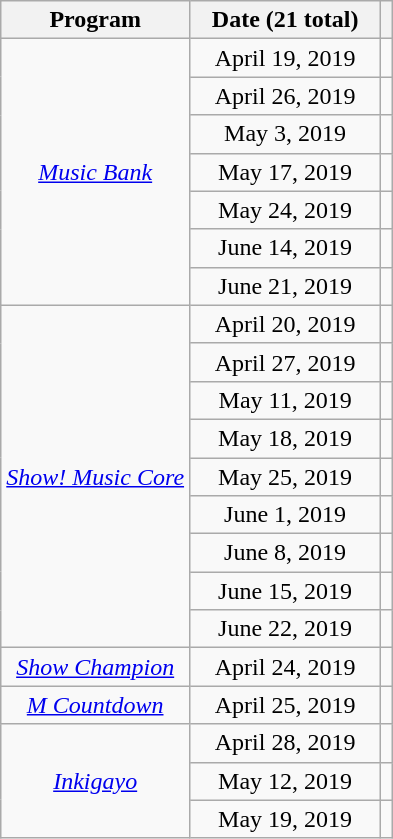<table class="sortable wikitable" style="text-align:center;">
<tr>
<th>Program</th>
<th width="120">Date (21 total)</th>
<th class="unsortable"></th>
</tr>
<tr>
<td rowspan="7"><em><a href='#'>Music Bank</a></em></td>
<td>April 19, 2019</td>
<td></td>
</tr>
<tr>
<td>April 26, 2019</td>
<td></td>
</tr>
<tr>
<td>May 3, 2019</td>
<td></td>
</tr>
<tr>
<td>May 17, 2019</td>
<td></td>
</tr>
<tr>
<td>May 24, 2019</td>
<td></td>
</tr>
<tr>
<td>June 14, 2019</td>
<td></td>
</tr>
<tr>
<td>June 21, 2019</td>
<td></td>
</tr>
<tr>
<td rowspan="9"><em><a href='#'>Show! Music Core</a></em></td>
<td>April 20, 2019</td>
<td></td>
</tr>
<tr>
<td>April 27, 2019</td>
<td></td>
</tr>
<tr>
<td>May 11, 2019</td>
<td></td>
</tr>
<tr>
<td>May 18, 2019</td>
<td></td>
</tr>
<tr>
<td>May 25, 2019</td>
<td></td>
</tr>
<tr>
<td>June 1, 2019</td>
<td></td>
</tr>
<tr>
<td>June 8, 2019</td>
<td></td>
</tr>
<tr>
<td>June 15, 2019</td>
<td></td>
</tr>
<tr>
<td>June 22, 2019</td>
<td></td>
</tr>
<tr>
<td><em><a href='#'>Show Champion</a></em></td>
<td>April 24, 2019</td>
<td></td>
</tr>
<tr>
<td><em><a href='#'>M Countdown</a></em></td>
<td>April 25, 2019</td>
<td></td>
</tr>
<tr>
<td rowspan="3"><em><a href='#'>Inkigayo</a></em></td>
<td>April 28, 2019</td>
<td></td>
</tr>
<tr>
<td>May 12, 2019</td>
<td></td>
</tr>
<tr>
<td>May 19, 2019</td>
<td></td>
</tr>
</table>
